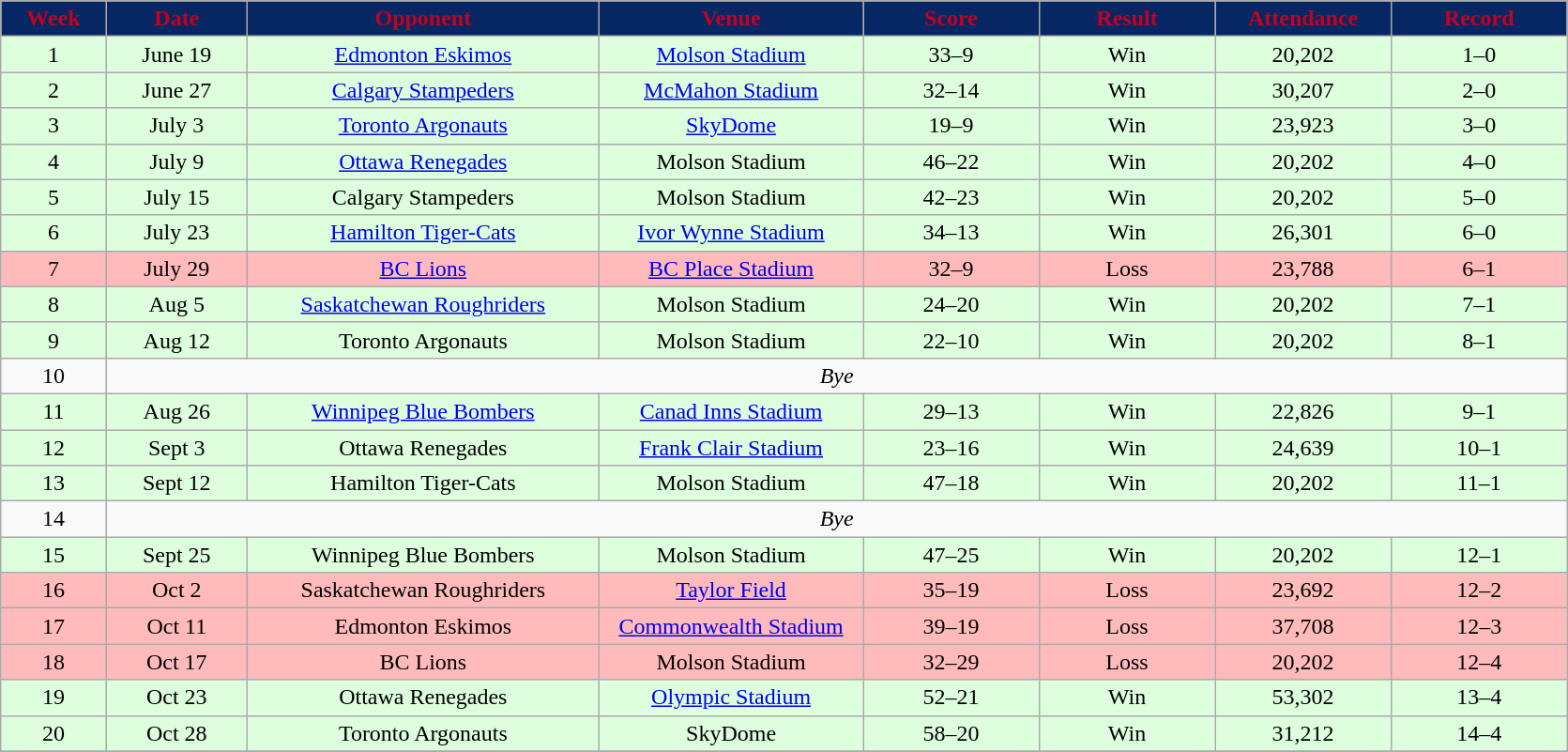<table class="wikitable sortable sortable" style="font-size: 100%; text-align: center;">
<tr>
<th style="background:#072764;color:#c6011f;" width="6%">Week</th>
<th style="background:#072764;color:#c6011f;" width="8%">Date</th>
<th style="background:#072764;color:#c6011f;" width="20%">Opponent</th>
<th style="background:#072764;color:#c6011f;" width="15%">Venue</th>
<th style="background:#072764;color:#c6011f;" width="10%">Score</th>
<th style="background:#072764;color:#c6011f;" width="10%">Result</th>
<th style="background:#072764;color:#c6011f;" width="10%">Attendance</th>
<th style="background:#072764;color:#c6011f;" width="10%">Record</th>
</tr>
<tr bgcolor="ddffdd">
<td>1</td>
<td>June 19</td>
<td><a href='#'>Edmonton Eskimos</a></td>
<td><a href='#'>Molson Stadium</a></td>
<td>33–9</td>
<td>Win</td>
<td>20,202</td>
<td>1–0</td>
</tr>
<tr bgcolor="ddffdd">
<td>2</td>
<td>June 27</td>
<td><a href='#'>Calgary Stampeders</a></td>
<td><a href='#'>McMahon Stadium</a></td>
<td>32–14</td>
<td>Win</td>
<td>30,207</td>
<td>2–0</td>
</tr>
<tr bgcolor="ddffdd">
<td>3</td>
<td>July 3</td>
<td><a href='#'>Toronto Argonauts</a></td>
<td><a href='#'>SkyDome</a></td>
<td>19–9</td>
<td>Win</td>
<td>23,923</td>
<td>3–0</td>
</tr>
<tr bgcolor="ddffdd">
<td>4</td>
<td>July 9</td>
<td><a href='#'>Ottawa Renegades</a></td>
<td>Molson Stadium</td>
<td>46–22</td>
<td>Win</td>
<td>20,202</td>
<td>4–0</td>
</tr>
<tr bgcolor="ddffdd">
<td>5</td>
<td>July 15</td>
<td>Calgary Stampeders</td>
<td>Molson Stadium</td>
<td>42–23</td>
<td>Win</td>
<td>20,202</td>
<td>5–0</td>
</tr>
<tr bgcolor="ddffdd">
<td>6</td>
<td>July 23</td>
<td><a href='#'>Hamilton Tiger-Cats</a></td>
<td><a href='#'>Ivor Wynne Stadium</a></td>
<td>34–13</td>
<td>Win</td>
<td>26,301</td>
<td>6–0</td>
</tr>
<tr bgcolor="ffbbbb">
<td>7</td>
<td>July 29</td>
<td><a href='#'>BC Lions</a></td>
<td><a href='#'>BC Place Stadium</a></td>
<td>32–9</td>
<td>Loss</td>
<td>23,788</td>
<td>6–1</td>
</tr>
<tr bgcolor="ddffdd">
<td>8</td>
<td>Aug 5</td>
<td><a href='#'>Saskatchewan Roughriders</a></td>
<td>Molson Stadium</td>
<td>24–20</td>
<td>Win</td>
<td>20,202</td>
<td>7–1</td>
</tr>
<tr bgcolor="ddffdd">
<td>9</td>
<td>Aug 12</td>
<td>Toronto Argonauts</td>
<td>Molson Stadium</td>
<td>22–10</td>
<td>Win</td>
<td>20,202</td>
<td>8–1</td>
</tr>
<tr align="center">
<td>10</td>
<td colSpan=56 align="center"><em>Bye</em></td>
</tr>
<tr bgcolor="ddffdd">
<td>11</td>
<td>Aug 26</td>
<td><a href='#'>Winnipeg Blue Bombers</a></td>
<td><a href='#'>Canad Inns Stadium</a></td>
<td>29–13</td>
<td>Win</td>
<td>22,826</td>
<td>9–1</td>
</tr>
<tr bgcolor="ddffdd">
<td>12</td>
<td>Sept 3</td>
<td>Ottawa Renegades</td>
<td><a href='#'>Frank Clair Stadium</a></td>
<td>23–16</td>
<td>Win</td>
<td>24,639</td>
<td>10–1</td>
</tr>
<tr bgcolor="ddffdd">
<td>13</td>
<td>Sept 12</td>
<td>Hamilton Tiger-Cats</td>
<td>Molson Stadium</td>
<td>47–18</td>
<td>Win</td>
<td>20,202</td>
<td>11–1</td>
</tr>
<tr align="center">
<td>14</td>
<td colSpan=56 align="center"><em>Bye</em></td>
</tr>
<tr bgcolor="ddffdd">
<td>15</td>
<td>Sept 25</td>
<td>Winnipeg Blue Bombers</td>
<td>Molson Stadium</td>
<td>47–25</td>
<td>Win</td>
<td>20,202</td>
<td>12–1</td>
</tr>
<tr bgcolor="ffbbbb">
<td>16</td>
<td>Oct 2</td>
<td>Saskatchewan Roughriders</td>
<td><a href='#'>Taylor Field</a></td>
<td>35–19</td>
<td>Loss</td>
<td>23,692</td>
<td>12–2</td>
</tr>
<tr bgcolor="ffbbbb">
<td>17</td>
<td>Oct 11</td>
<td>Edmonton Eskimos</td>
<td><a href='#'>Commonwealth Stadium</a></td>
<td>39–19</td>
<td>Loss</td>
<td>37,708</td>
<td>12–3</td>
</tr>
<tr bgcolor="ffbbbb">
<td>18</td>
<td>Oct 17</td>
<td>BC Lions</td>
<td>Molson Stadium</td>
<td>32–29</td>
<td>Loss</td>
<td>20,202</td>
<td>12–4</td>
</tr>
<tr bgcolor="ddffdd">
<td>19</td>
<td>Oct 23</td>
<td>Ottawa Renegades</td>
<td><a href='#'>Olympic Stadium</a></td>
<td>52–21</td>
<td>Win</td>
<td>53,302</td>
<td>13–4</td>
</tr>
<tr bgcolor="ddffdd">
<td>20</td>
<td>Oct 28</td>
<td>Toronto Argonauts</td>
<td>SkyDome</td>
<td>58–20</td>
<td>Win</td>
<td>31,212</td>
<td>14–4</td>
</tr>
<tr>
</tr>
</table>
